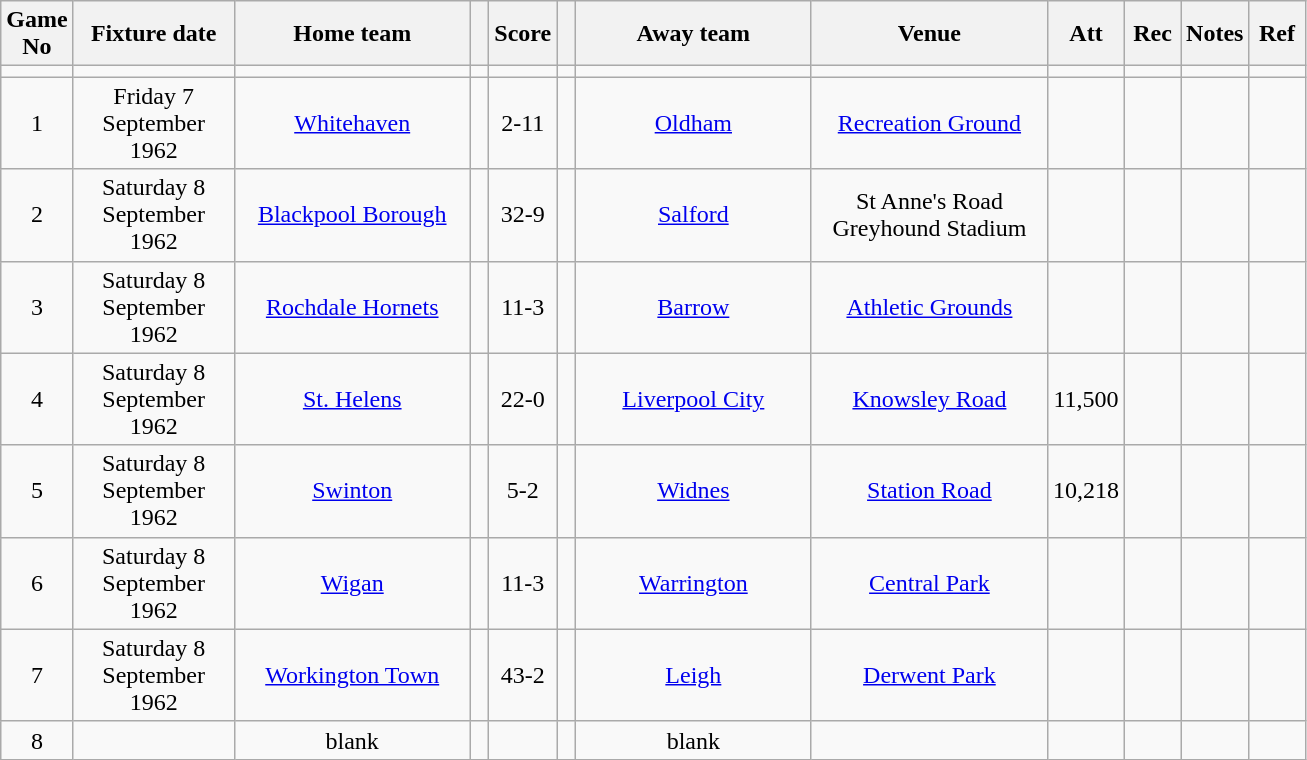<table class="wikitable" style="text-align:center;">
<tr>
<th width=20 abbr="No">Game No</th>
<th width=100 abbr="Date">Fixture date</th>
<th width=150 abbr="Home team">Home team</th>
<th width=5 abbr="space"></th>
<th width=20 abbr="Score">Score</th>
<th width=5 abbr="space"></th>
<th width=150 abbr="Away team">Away team</th>
<th width=150 abbr="Venue">Venue</th>
<th width=30 abbr="Att">Att</th>
<th width=30 abbr="Rec">Rec</th>
<th width=20 abbr="Notes">Notes</th>
<th width=30 abbr="Ref">Ref</th>
</tr>
<tr>
<td></td>
<td></td>
<td></td>
<td></td>
<td></td>
<td></td>
<td></td>
<td></td>
<td></td>
<td></td>
<td></td>
<td></td>
</tr>
<tr>
<td>1</td>
<td>Friday 7 September 1962</td>
<td><a href='#'>Whitehaven</a></td>
<td></td>
<td>2-11</td>
<td></td>
<td><a href='#'>Oldham</a></td>
<td><a href='#'>Recreation Ground</a></td>
<td></td>
<td></td>
<td></td>
<td></td>
</tr>
<tr>
<td>2</td>
<td>Saturday 8 September 1962</td>
<td><a href='#'>Blackpool Borough</a></td>
<td></td>
<td>32-9</td>
<td></td>
<td><a href='#'>Salford</a></td>
<td>St Anne's Road Greyhound Stadium</td>
<td></td>
<td></td>
<td></td>
<td></td>
</tr>
<tr>
<td>3</td>
<td>Saturday 8 September 1962</td>
<td><a href='#'>Rochdale Hornets</a></td>
<td></td>
<td>11-3</td>
<td></td>
<td><a href='#'>Barrow</a></td>
<td><a href='#'>Athletic Grounds</a></td>
<td></td>
<td></td>
<td></td>
<td></td>
</tr>
<tr>
<td>4</td>
<td>Saturday 8 September 1962</td>
<td><a href='#'>St. Helens</a></td>
<td></td>
<td>22-0</td>
<td></td>
<td><a href='#'>Liverpool City</a></td>
<td><a href='#'>Knowsley Road</a></td>
<td>11,500</td>
<td></td>
<td></td>
<td></td>
</tr>
<tr>
<td>5</td>
<td>Saturday 8 September 1962</td>
<td><a href='#'>Swinton</a></td>
<td></td>
<td>5-2</td>
<td></td>
<td><a href='#'>Widnes</a></td>
<td><a href='#'>Station Road</a></td>
<td>10,218</td>
<td></td>
<td></td>
<td></td>
</tr>
<tr>
<td>6</td>
<td>Saturday 8 September 1962</td>
<td><a href='#'>Wigan</a></td>
<td></td>
<td>11-3</td>
<td></td>
<td><a href='#'>Warrington</a></td>
<td><a href='#'>Central Park</a></td>
<td></td>
<td></td>
<td></td>
<td></td>
</tr>
<tr>
<td>7</td>
<td>Saturday 8 September 1962</td>
<td><a href='#'>Workington Town</a></td>
<td></td>
<td>43-2</td>
<td></td>
<td><a href='#'>Leigh</a></td>
<td><a href='#'>Derwent Park</a></td>
<td></td>
<td></td>
<td></td>
<td></td>
</tr>
<tr>
<td>8</td>
<td></td>
<td>blank</td>
<td></td>
<td></td>
<td></td>
<td>blank</td>
<td></td>
<td></td>
<td></td>
<td></td>
<td></td>
</tr>
</table>
